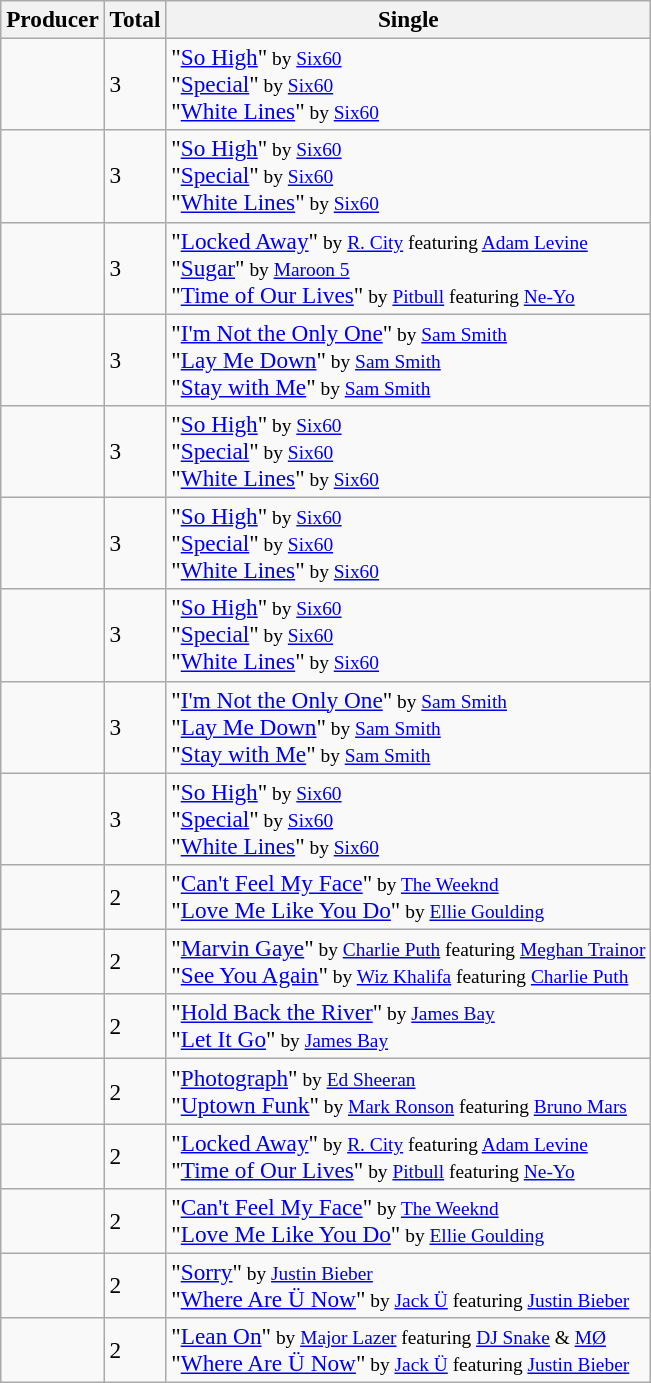<table class="wikitable sortable" style="font-size:97%;">
<tr>
<th>Producer</th>
<th>Total</th>
<th>Single</th>
</tr>
<tr>
<td></td>
<td>3</td>
<td>"<a href='#'>So High</a>"<small> by <a href='#'>Six60</a></small><br>"<a href='#'>Special</a>"<small> by <a href='#'>Six60</a></small><br>"<a href='#'>White Lines</a>"<small> by <a href='#'>Six60</a><br></small></td>
</tr>
<tr>
<td></td>
<td>3</td>
<td>"<a href='#'>So High</a>"<small> by <a href='#'>Six60</a></small><br>"<a href='#'>Special</a>"<small> by <a href='#'>Six60</a></small><br>"<a href='#'>White Lines</a>"<small> by <a href='#'>Six60</a><br></small></td>
</tr>
<tr>
<td></td>
<td>3</td>
<td>"<a href='#'>Locked Away</a>"<small> by <a href='#'>R. City</a> featuring <a href='#'>Adam Levine</a></small><br>"<a href='#'>Sugar</a>"<small> by <a href='#'>Maroon 5</a></small><br>"<a href='#'>Time of Our Lives</a>"<small> by <a href='#'>Pitbull</a> featuring <a href='#'>Ne-Yo</a><br></small></td>
</tr>
<tr>
<td></td>
<td>3</td>
<td>"<a href='#'>I'm Not the Only One</a>"<small> by <a href='#'>Sam Smith</a></small><br>"<a href='#'>Lay Me Down</a>"<small> by <a href='#'>Sam Smith</a></small><br>"<a href='#'>Stay with Me</a>"<small> by <a href='#'>Sam Smith</a><br></small></td>
</tr>
<tr>
<td></td>
<td>3</td>
<td>"<a href='#'>So High</a>"<small> by <a href='#'>Six60</a></small><br>"<a href='#'>Special</a>"<small> by <a href='#'>Six60</a></small><br>"<a href='#'>White Lines</a>"<small> by <a href='#'>Six60</a><br></small></td>
</tr>
<tr>
<td></td>
<td>3</td>
<td>"<a href='#'>So High</a>"<small> by <a href='#'>Six60</a></small><br>"<a href='#'>Special</a>"<small> by <a href='#'>Six60</a></small><br>"<a href='#'>White Lines</a>"<small> by <a href='#'>Six60</a><br></small></td>
</tr>
<tr>
<td></td>
<td>3</td>
<td>"<a href='#'>So High</a>"<small> by <a href='#'>Six60</a></small><br>"<a href='#'>Special</a>"<small> by <a href='#'>Six60</a></small><br>"<a href='#'>White Lines</a>"<small> by <a href='#'>Six60</a><br></small></td>
</tr>
<tr>
<td></td>
<td>3</td>
<td>"<a href='#'>I'm Not the Only One</a>"<small> by <a href='#'>Sam Smith</a></small><br>"<a href='#'>Lay Me Down</a>"<small> by <a href='#'>Sam Smith</a></small><br>"<a href='#'>Stay with Me</a>"<small> by <a href='#'>Sam Smith</a><br></small></td>
</tr>
<tr>
<td></td>
<td>3</td>
<td>"<a href='#'>So High</a>"<small> by <a href='#'>Six60</a></small><br>"<a href='#'>Special</a>"<small> by <a href='#'>Six60</a></small><br>"<a href='#'>White Lines</a>"<small> by <a href='#'>Six60</a><br></small></td>
</tr>
<tr>
<td></td>
<td>2</td>
<td>"<a href='#'>Can't Feel My Face</a>"<small> by <a href='#'>The Weeknd</a></small><br>"<a href='#'>Love Me Like You Do</a>"<small> by <a href='#'>Ellie Goulding</a><br></small></td>
</tr>
<tr>
<td></td>
<td>2</td>
<td>"<a href='#'>Marvin Gaye</a>"<small> by <a href='#'>Charlie Puth</a> featuring <a href='#'>Meghan Trainor</a></small><br>"<a href='#'>See You Again</a>"<small> by <a href='#'>Wiz Khalifa</a> featuring <a href='#'>Charlie Puth</a><br></small></td>
</tr>
<tr>
<td></td>
<td>2</td>
<td>"<a href='#'>Hold Back the River</a>"<small> by <a href='#'>James Bay</a></small><br>"<a href='#'>Let It Go</a>"<small> by <a href='#'>James Bay</a><br></small></td>
</tr>
<tr>
<td></td>
<td>2</td>
<td>"<a href='#'>Photograph</a>"<small> by <a href='#'>Ed Sheeran</a></small><br>"<a href='#'>Uptown Funk</a>"<small> by <a href='#'>Mark Ronson</a> featuring <a href='#'>Bruno Mars</a><br></small></td>
</tr>
<tr>
<td></td>
<td>2</td>
<td>"<a href='#'>Locked Away</a>"<small> by <a href='#'>R. City</a> featuring <a href='#'>Adam Levine</a></small><br>"<a href='#'>Time of Our Lives</a>"<small> by <a href='#'>Pitbull</a> featuring <a href='#'>Ne-Yo</a><br></small></td>
</tr>
<tr>
<td></td>
<td>2</td>
<td>"<a href='#'>Can't Feel My Face</a>"<small> by <a href='#'>The Weeknd</a></small><br>"<a href='#'>Love Me Like You Do</a>"<small> by <a href='#'>Ellie Goulding</a><br></small></td>
</tr>
<tr>
<td></td>
<td>2</td>
<td>"<a href='#'>Sorry</a>"<small> by <a href='#'>Justin Bieber</a></small><br>"<a href='#'>Where Are Ü Now</a>"<small> by <a href='#'>Jack Ü</a> featuring <a href='#'>Justin Bieber</a><br></small></td>
</tr>
<tr>
<td></td>
<td>2</td>
<td>"<a href='#'>Lean On</a>"<small> by <a href='#'>Major Lazer</a> featuring <a href='#'>DJ Snake</a> & <a href='#'>MØ</a></small><br>"<a href='#'>Where Are Ü Now</a>"<small> by <a href='#'>Jack Ü</a> featuring <a href='#'>Justin Bieber</a><br></small></td>
</tr>
</table>
